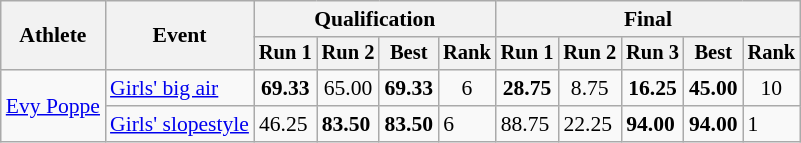<table class="wikitable" style="font-size:90%">
<tr>
<th rowspan=2>Athlete</th>
<th rowspan=2>Event</th>
<th colspan=4>Qualification</th>
<th colspan=5>Final</th>
</tr>
<tr style="font-size:95%">
<th>Run 1</th>
<th>Run 2</th>
<th>Best</th>
<th>Rank</th>
<th>Run 1</th>
<th>Run 2</th>
<th>Run 3</th>
<th>Best</th>
<th>Rank</th>
</tr>
<tr align=center>
<td align=left rowspan=2><a href='#'>Evy Poppe</a></td>
<td align=left><a href='#'>Girls' big air</a></td>
<td><strong>69.33</strong></td>
<td>65.00</td>
<td><strong>69.33</strong></td>
<td>6</td>
<td><strong>28.75</strong></td>
<td>8.75</td>
<td><strong>16.25</strong></td>
<td><strong>45.00</strong></td>
<td>10</td>
</tr>
<tr>
<td align=left><a href='#'>Girls' slopestyle</a></td>
<td>46.25</td>
<td><strong>83.50</strong></td>
<td><strong>83.50</strong></td>
<td>6</td>
<td>88.75</td>
<td>22.25</td>
<td><strong>94.00</strong></td>
<td><strong>94.00</strong></td>
<td>1</td>
</tr>
</table>
